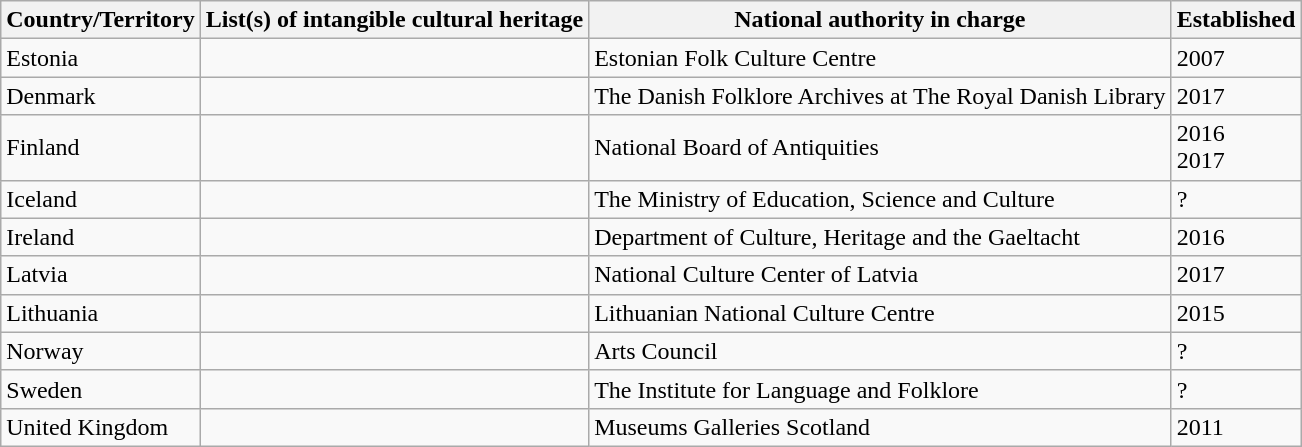<table class="wikitable">
<tr>
<th>Country/Territory</th>
<th>List(s) of intangible cultural heritage</th>
<th>National authority in charge</th>
<th>Established</th>
</tr>
<tr>
<td>Estonia</td>
<td></td>
<td>Estonian Folk Culture Centre</td>
<td>2007</td>
</tr>
<tr>
<td>Denmark</td>
<td></td>
<td>The Danish Folklore Archives at The Royal Danish Library</td>
<td>2017</td>
</tr>
<tr>
<td>Finland</td>
<td><br></td>
<td>National Board of Antiquities</td>
<td>2016<br>2017</td>
</tr>
<tr>
<td>Iceland</td>
<td></td>
<td>The Ministry of Education, Science and Culture</td>
<td>?</td>
</tr>
<tr>
<td>Ireland</td>
<td></td>
<td>Department of Culture, Heritage and the Gaeltacht</td>
<td>2016</td>
</tr>
<tr>
<td>Latvia</td>
<td></td>
<td>National Culture Center of Latvia</td>
<td>2017</td>
</tr>
<tr>
<td>Lithuania</td>
<td></td>
<td>Lithuanian National Culture Centre</td>
<td>2015</td>
</tr>
<tr>
<td>Norway</td>
<td></td>
<td>Arts Council</td>
<td>?</td>
</tr>
<tr>
<td>Sweden</td>
<td></td>
<td>The Institute for Language and Folklore</td>
<td>?</td>
</tr>
<tr>
<td>United Kingdom</td>
<td></td>
<td>Museums Galleries Scotland</td>
<td>2011</td>
</tr>
</table>
